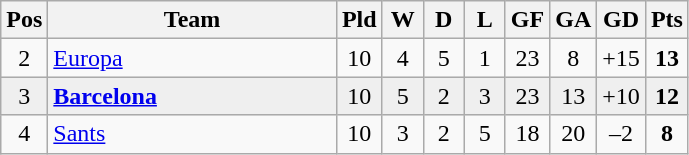<table class="wikitable" style="text-align:center">
<tr>
<th width=20>Pos</th>
<th width=185>Team</th>
<th width=20>Pld</th>
<th width=20>W</th>
<th width=20>D</th>
<th width=20>L</th>
<th width=20>GF</th>
<th width=20>GA</th>
<th width=20>GD</th>
<th width=20>Pts</th>
</tr>
<tr align="center">
<td>2</td>
<td align="left"><a href='#'>Europa</a></td>
<td>10</td>
<td>4</td>
<td>5</td>
<td>1</td>
<td>23</td>
<td>8</td>
<td>+15</td>
<td><strong>13</strong></td>
</tr>
<tr align="center" bgcolor="#EFEFEF">
<td>3</td>
<td align="left"><strong><a href='#'>Barcelona</a></strong></td>
<td>10</td>
<td>5</td>
<td>2</td>
<td>3</td>
<td>23</td>
<td>13</td>
<td>+10</td>
<td><strong>12</strong></td>
</tr>
<tr align="center">
<td>4</td>
<td align="left"><a href='#'>Sants</a></td>
<td>10</td>
<td>3</td>
<td>2</td>
<td>5</td>
<td>18</td>
<td>20</td>
<td>–2</td>
<td><strong>8</strong></td>
</tr>
</table>
